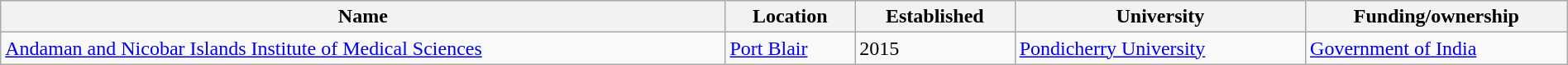<table class="wikitable sortable" style="width:100%">
<tr>
<th>Name</th>
<th>Location</th>
<th>Established</th>
<th>University</th>
<th>Funding/ownership</th>
</tr>
<tr>
<td><a href='#'>Andaman and Nicobar Islands Institute of Medical Sciences</a></td>
<td><a href='#'>Port Blair</a></td>
<td>2015</td>
<td><a href='#'>Pondicherry University</a></td>
<td><a href='#'>Government of India</a></td>
</tr>
</table>
